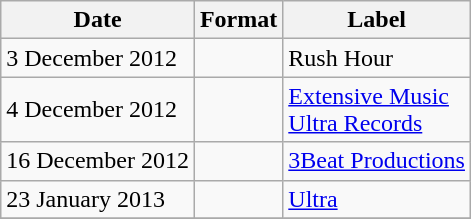<table class="wikitable plainrowheaders">
<tr>
<th scope="col">Date</th>
<th scope="col">Format</th>
<th scope="col">Label</th>
</tr>
<tr>
<td>3 December 2012</td>
<td></td>
<td>Rush Hour</td>
</tr>
<tr>
<td>4 December 2012</td>
<td></td>
<td><a href='#'>Extensive Music</a><br><a href='#'>Ultra Records</a></td>
</tr>
<tr>
<td>16 December 2012</td>
<td></td>
<td><a href='#'>3Beat Productions</a></td>
</tr>
<tr>
<td>23 January 2013</td>
<td></td>
<td><a href='#'>Ultra</a></td>
</tr>
<tr>
</tr>
</table>
